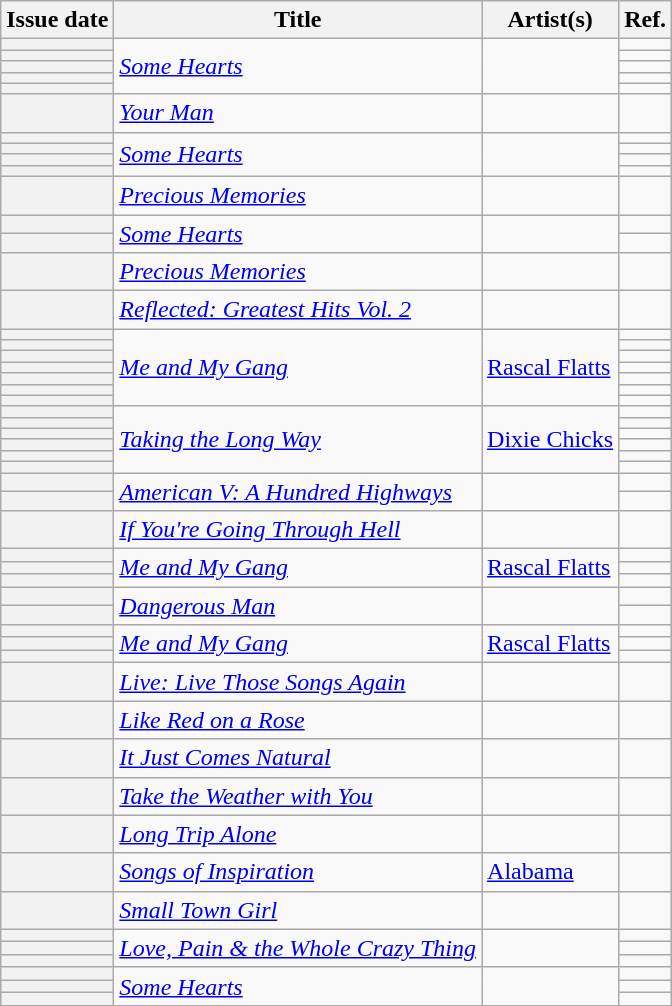<table class="wikitable sortable plainrowheaders">
<tr>
<th scope=col>Issue date</th>
<th scope=col>Title</th>
<th scope=col>Artist(s)</th>
<th scope=col class=unsortable>Ref.</th>
</tr>
<tr>
<th scope=row></th>
<td rowspan=5><em><a href='#'>Some Hearts</a></em></td>
<td rowspan=5></td>
<td align=center></td>
</tr>
<tr>
<th scope=row></th>
<td align=center></td>
</tr>
<tr>
<th scope=row></th>
<td align=center></td>
</tr>
<tr>
<th scope=row></th>
<td align=center></td>
</tr>
<tr>
<th scope=row></th>
<td align=center></td>
</tr>
<tr>
<th scope=row></th>
<td><em><a href='#'>Your Man</a></em></td>
<td></td>
<td align=center></td>
</tr>
<tr>
<th scope=row></th>
<td rowspan=4><em><a href='#'>Some Hearts</a></em></td>
<td rowspan=4></td>
<td align=center></td>
</tr>
<tr>
<th scope=row></th>
<td align=center></td>
</tr>
<tr>
<th scope=row></th>
<td align=center></td>
</tr>
<tr>
<th scope=row></th>
<td align=center></td>
</tr>
<tr>
<th scope=row></th>
<td><em><a href='#'>Precious Memories</a></em></td>
<td></td>
<td align=center></td>
</tr>
<tr>
<th scope=row></th>
<td rowspan=2><em><a href='#'>Some Hearts</a></em></td>
<td rowspan=2></td>
<td align=center></td>
</tr>
<tr>
<th scope=row></th>
<td align=center></td>
</tr>
<tr>
<th scope=row></th>
<td><em><a href='#'>Precious Memories</a></em></td>
<td></td>
<td align=center></td>
</tr>
<tr>
<th scope=row></th>
<td><em><a href='#'>Reflected: Greatest Hits Vol. 2</a></em></td>
<td></td>
<td align=center></td>
</tr>
<tr>
<th scope=row></th>
<td rowspan=7><em><a href='#'>Me and My Gang</a></em></td>
<td rowspan=7><a href='#'>Rascal Flatts</a></td>
<td align=center></td>
</tr>
<tr>
<th scope=row></th>
<td align=center></td>
</tr>
<tr>
<th scope=row></th>
<td align=center></td>
</tr>
<tr>
<th scope=row></th>
<td align=center></td>
</tr>
<tr>
<th scope=row></th>
<td align=center></td>
</tr>
<tr>
<th scope=row></th>
<td align=center></td>
</tr>
<tr>
<th scope=row></th>
<td align=center></td>
</tr>
<tr>
<th scope=row></th>
<td rowspan=6><em><a href='#'>Taking the Long Way</a></em></td>
<td rowspan=6><a href='#'>Dixie Chicks</a></td>
<td align=center></td>
</tr>
<tr>
<th scope=row></th>
<td align=center></td>
</tr>
<tr>
<th scope=row></th>
<td align=center></td>
</tr>
<tr>
<th scope=row></th>
<td align=center></td>
</tr>
<tr>
<th scope=row></th>
<td align=center></td>
</tr>
<tr>
<th scope=row></th>
<td align=center></td>
</tr>
<tr>
<th scope=row></th>
<td rowspan=2><em><a href='#'>American V: A Hundred Highways</a></em></td>
<td rowspan=2></td>
<td align=center></td>
</tr>
<tr>
<th scope=row></th>
<td align=center></td>
</tr>
<tr>
<th scope=row></th>
<td><em><a href='#'>If You're Going Through Hell</a></em></td>
<td></td>
<td align=center></td>
</tr>
<tr>
<th scope=row></th>
<td rowspan=3><em><a href='#'>Me and My Gang</a></em></td>
<td rowspan=3><a href='#'>Rascal Flatts</a></td>
<td align=center></td>
</tr>
<tr>
<th scope=row></th>
<td align=center></td>
</tr>
<tr>
<th scope=row></th>
<td align=center></td>
</tr>
<tr>
<th scope=row></th>
<td rowspan=2><em><a href='#'>Dangerous Man</a></em></td>
<td rowspan=2></td>
<td align=center></td>
</tr>
<tr>
<th scope=row></th>
<td align=center></td>
</tr>
<tr>
<th scope=row></th>
<td rowspan=3><em><a href='#'>Me and My Gang</a></em></td>
<td rowspan=3><a href='#'>Rascal Flatts</a></td>
<td align=center></td>
</tr>
<tr>
<th scope=row></th>
<td align=center></td>
</tr>
<tr>
<th scope=row></th>
<td align=center></td>
</tr>
<tr>
<th scope=row></th>
<td><em><a href='#'>Live: Live Those Songs Again</a></em></td>
<td></td>
<td align=center></td>
</tr>
<tr>
<th scope=row></th>
<td><em><a href='#'>Like Red on a Rose</a></em></td>
<td></td>
<td align=center></td>
</tr>
<tr>
<th scope=row></th>
<td><em><a href='#'>It Just Comes Natural</a></em></td>
<td></td>
<td align=center></td>
</tr>
<tr>
<th scope=row></th>
<td><em><a href='#'>Take the Weather with You</a></em></td>
<td></td>
<td align=center></td>
</tr>
<tr>
<th scope=row></th>
<td><em><a href='#'>Long Trip Alone</a></em></td>
<td></td>
<td align=center></td>
</tr>
<tr>
<th scope=row></th>
<td><em><a href='#'>Songs of Inspiration</a></em></td>
<td><a href='#'>Alabama</a></td>
<td align=center></td>
</tr>
<tr>
<th scope=row></th>
<td><em><a href='#'>Small Town Girl</a></em></td>
<td></td>
<td align=center></td>
</tr>
<tr>
<th scope=row></th>
<td rowspan=3><em><a href='#'>Love, Pain & the Whole Crazy Thing</a></em></td>
<td rowspan=3></td>
<td align=center></td>
</tr>
<tr>
<th scope=row></th>
<td align=center></td>
</tr>
<tr>
<th scope=row></th>
<td align=center></td>
</tr>
<tr>
<th scope=row></th>
<td rowspan=3><em><a href='#'>Some Hearts</a></em></td>
<td rowspan=3></td>
<td align=center></td>
</tr>
<tr>
<th scope=row></th>
<td align=center></td>
</tr>
<tr>
<th scope=row></th>
<td align=center></td>
</tr>
</table>
